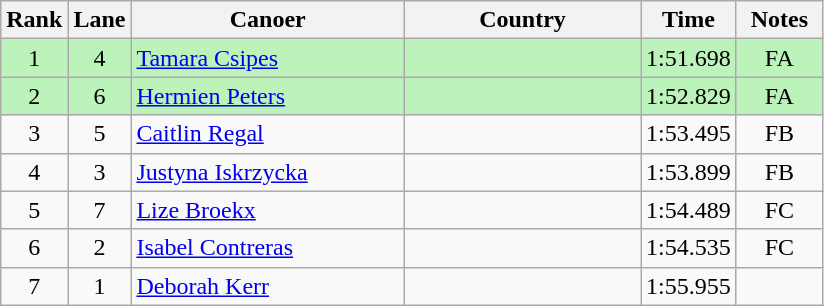<table class="wikitable" style="text-align:center;">
<tr>
<th width=30>Rank</th>
<th width=30>Lane</th>
<th width=175>Canoer</th>
<th width=150>Country</th>
<th width=30>Time</th>
<th width=50>Notes</th>
</tr>
<tr bgcolor="#bbf3bb">
<td>1</td>
<td>4</td>
<td align=left><a href='#'>Tamara Csipes</a></td>
<td align=left></td>
<td>1:51.698</td>
<td>FA</td>
</tr>
<tr bgcolor="#bbf3bb">
<td>2</td>
<td>6</td>
<td align=left><a href='#'>Hermien Peters</a></td>
<td align=left></td>
<td>1:52.829</td>
<td>FA</td>
</tr>
<tr>
<td>3</td>
<td>5</td>
<td align=left><a href='#'>Caitlin Regal</a></td>
<td align=left></td>
<td>1:53.495</td>
<td>FB</td>
</tr>
<tr>
<td>4</td>
<td>3</td>
<td align=left><a href='#'>Justyna Iskrzycka</a></td>
<td align=left></td>
<td>1:53.899</td>
<td>FB</td>
</tr>
<tr>
<td>5</td>
<td>7</td>
<td align=left><a href='#'>Lize Broekx</a></td>
<td align=left></td>
<td>1:54.489</td>
<td>FC</td>
</tr>
<tr>
<td>6</td>
<td>2</td>
<td align=left><a href='#'>Isabel Contreras</a></td>
<td align=left></td>
<td>1:54.535</td>
<td>FC</td>
</tr>
<tr>
<td>7</td>
<td>1</td>
<td align=left><a href='#'>Deborah Kerr</a></td>
<td align=left></td>
<td>1:55.955</td>
<td></td>
</tr>
</table>
